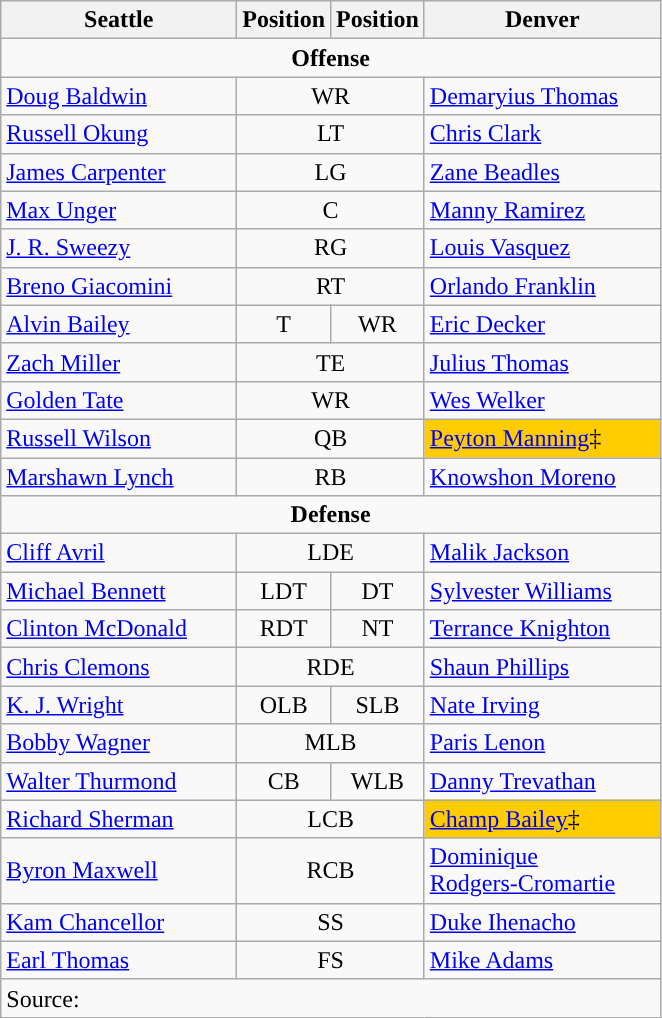<table class="wikitable">
<tr>
<th style="width:150px">Seattle</th>
<th>Position</th>
<th>Position</th>
<th style="width:150px">Denver</th>
</tr>
<tr>
<td colspan="4" style="text-align:center"><strong>Offense</strong></td>
</tr>
<tr>
<td><a href='#'>Doug Baldwin</a></td>
<td colspan="2" style="text-align:center">WR</td>
<td><a href='#'>Demaryius Thomas</a></td>
</tr>
<tr>
<td><a href='#'>Russell Okung</a></td>
<td colspan="2" style="text-align:center">LT</td>
<td><a href='#'>Chris Clark</a></td>
</tr>
<tr>
<td><a href='#'>James Carpenter</a></td>
<td colspan="2" style="text-align:center">LG</td>
<td><a href='#'>Zane Beadles</a></td>
</tr>
<tr>
<td><a href='#'>Max Unger</a></td>
<td colspan="2" style="text-align:center">C</td>
<td><a href='#'>Manny Ramirez</a></td>
</tr>
<tr>
<td><a href='#'>J. R. Sweezy</a></td>
<td colspan="2" style="text-align:center">RG</td>
<td><a href='#'>Louis Vasquez</a></td>
</tr>
<tr>
<td><a href='#'>Breno Giacomini</a></td>
<td colspan="2" style="text-align:center">RT</td>
<td><a href='#'>Orlando Franklin</a></td>
</tr>
<tr>
<td><a href='#'>Alvin Bailey</a></td>
<td style="text-align:center">T</td>
<td style="text-align:center">WR</td>
<td><a href='#'>Eric Decker</a></td>
</tr>
<tr>
<td><a href='#'>Zach Miller</a></td>
<td colspan="2" style="text-align:center">TE</td>
<td><a href='#'>Julius Thomas</a></td>
</tr>
<tr>
<td><a href='#'>Golden Tate</a></td>
<td colspan="2" style="text-align:center">WR</td>
<td><a href='#'>Wes Welker</a></td>
</tr>
<tr>
<td><a href='#'>Russell Wilson</a></td>
<td colspan="2" style="text-align:center">QB</td>
<td bgcolor="#FFCC00"><a href='#'>Peyton Manning</a>‡</td>
</tr>
<tr>
<td><a href='#'>Marshawn Lynch</a></td>
<td colspan="2" style="text-align:center">RB</td>
<td><a href='#'>Knowshon Moreno</a></td>
</tr>
<tr>
<td colspan="4" style="text-align:center"><strong>Defense</strong></td>
</tr>
<tr>
<td><a href='#'>Cliff Avril</a></td>
<td colspan="2" style="text-align:center">LDE</td>
<td><a href='#'>Malik Jackson</a></td>
</tr>
<tr>
<td><a href='#'>Michael Bennett</a></td>
<td style="text-align:center">LDT</td>
<td style="text-align:center">DT</td>
<td><a href='#'>Sylvester Williams</a></td>
</tr>
<tr>
<td><a href='#'>Clinton McDonald</a></td>
<td style="text-align:center">RDT</td>
<td style="text-align:center">NT</td>
<td><a href='#'>Terrance Knighton</a></td>
</tr>
<tr>
<td><a href='#'>Chris Clemons</a></td>
<td colspan="2" style="text-align:center">RDE</td>
<td><a href='#'>Shaun Phillips</a></td>
</tr>
<tr>
<td><a href='#'>K. J. Wright</a></td>
<td style="text-align:center">OLB</td>
<td style="text-align:center">SLB</td>
<td><a href='#'>Nate Irving</a></td>
</tr>
<tr>
<td><a href='#'>Bobby Wagner</a></td>
<td colspan="2" style="text-align:center">MLB</td>
<td><a href='#'>Paris Lenon</a></td>
</tr>
<tr>
<td><a href='#'>Walter Thurmond</a></td>
<td style="text-align:center">CB</td>
<td style="text-align:center">WLB</td>
<td><a href='#'>Danny Trevathan</a></td>
</tr>
<tr>
<td><a href='#'>Richard Sherman</a></td>
<td colspan="2" style="text-align:center">LCB</td>
<td bgcolor="#FFCC00"><a href='#'>Champ Bailey</a>‡</td>
</tr>
<tr>
<td><a href='#'>Byron Maxwell</a></td>
<td colspan="2" style="text-align:center">RCB</td>
<td><a href='#'>Dominique<br>Rodgers-Cromartie</a></td>
</tr>
<tr>
<td><a href='#'>Kam Chancellor</a></td>
<td colspan="2" style="text-align:center">SS</td>
<td><a href='#'>Duke Ihenacho</a></td>
</tr>
<tr>
<td><a href='#'>Earl Thomas</a></td>
<td colspan="2" style="text-align:center">FS</td>
<td><a href='#'>Mike Adams</a></td>
</tr>
<tr>
<td colspan="4">Source:</td>
</tr>
</table>
